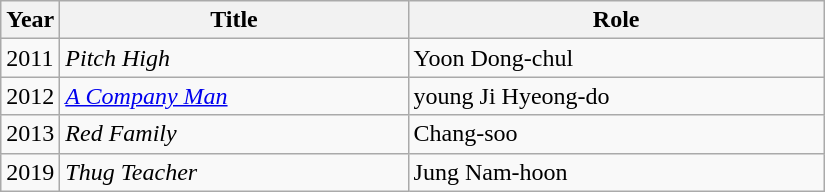<table class="wikitable" style="width:550px">
<tr>
<th width=10>Year</th>
<th>Title</th>
<th>Role</th>
</tr>
<tr>
<td>2011</td>
<td><em>Pitch High</em></td>
<td>Yoon Dong-chul</td>
</tr>
<tr>
<td>2012</td>
<td><em><a href='#'>A Company Man</a></em></td>
<td>young Ji Hyeong-do</td>
</tr>
<tr>
<td>2013</td>
<td><em>Red Family</em></td>
<td>Chang-soo</td>
</tr>
<tr>
<td>2019</td>
<td><em>Thug Teacher</em></td>
<td>Jung Nam-hoon</td>
</tr>
</table>
